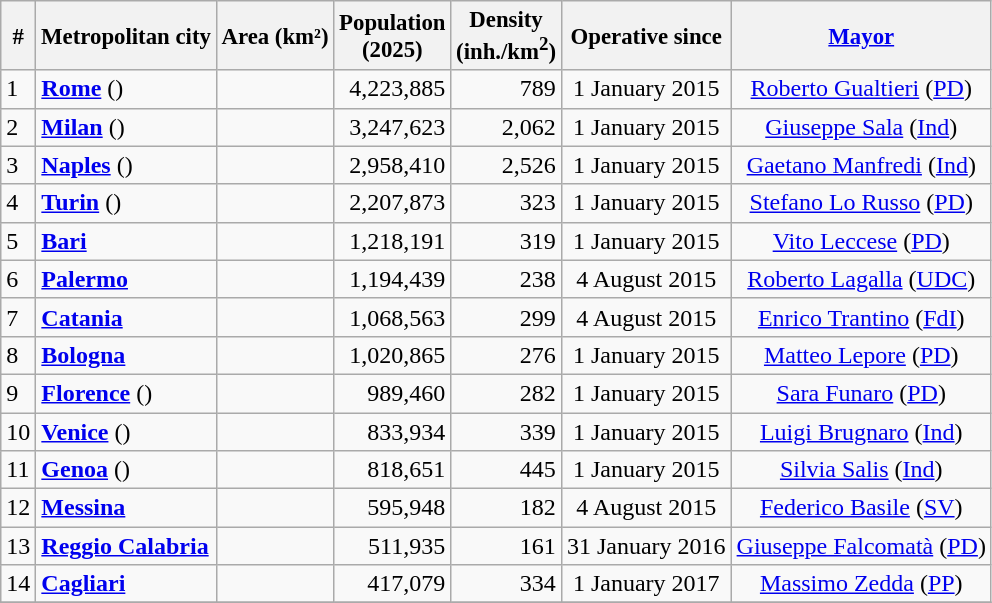<table class="wikitable sortable" style="text-align:left;">
<tr style="font-size:95%; text-align:center;">
<th>#</th>
<th>Metropolitan city</th>
<th>Area (km²)</th>
<th>Population <br> (2025)</th>
<th>Density<br>(inh./km<sup>2</sup>)</th>
<th>Operative since</th>
<th><a href='#'>Mayor</a></th>
</tr>
<tr>
<td>1</td>
<td><strong><a href='#'>Rome</a></strong> ()</td>
<td align=right></td>
<td align=right>4,223,885</td>
<td align=right>789</td>
<td align=center>1 January 2015</td>
<td align=center><a href='#'>Roberto Gualtieri</a> (<a href='#'>PD</a>)</td>
</tr>
<tr>
<td>2</td>
<td><strong><a href='#'>Milan</a></strong> ()</td>
<td align=right></td>
<td align=right>3,247,623</td>
<td align=right>2,062</td>
<td align=center>1 January 2015</td>
<td align=center><a href='#'>Giuseppe Sala</a> (<a href='#'>Ind</a>)</td>
</tr>
<tr>
<td>3</td>
<td><strong><a href='#'>Naples</a></strong> ()</td>
<td align=right></td>
<td align=right>2,958,410</td>
<td align=right>2,526</td>
<td align=center>1 January 2015</td>
<td align=center><a href='#'>Gaetano Manfredi</a> (<a href='#'>Ind</a>)</td>
</tr>
<tr>
<td>4</td>
<td><strong><a href='#'>Turin</a></strong> ()</td>
<td align=right></td>
<td align=right>2,207,873</td>
<td align=right>323</td>
<td align=center>1 January 2015</td>
<td align=center><a href='#'>Stefano Lo Russo</a> (<a href='#'>PD</a>)</td>
</tr>
<tr>
<td>5</td>
<td><strong><a href='#'>Bari</a></strong></td>
<td align="right"></td>
<td align="right">1,218,191</td>
<td align="right">319</td>
<td align="center">1 January 2015</td>
<td align="center"><a href='#'>Vito Leccese</a> (<a href='#'>PD</a>)</td>
</tr>
<tr>
<td>6</td>
<td><strong><a href='#'>Palermo</a></strong></td>
<td align="right"></td>
<td align="right">1,194,439</td>
<td align="right">238</td>
<td align="center">4 August 2015</td>
<td align="center"><a href='#'>Roberto Lagalla</a> (<a href='#'>UDC</a>)</td>
</tr>
<tr>
<td>7</td>
<td><strong><a href='#'>Catania</a></strong></td>
<td align=right></td>
<td align=right>1,068,563</td>
<td align=right>299</td>
<td align=center>4 August 2015</td>
<td align=center><a href='#'>Enrico Trantino</a> (<a href='#'>FdI</a>)</td>
</tr>
<tr>
<td>8</td>
<td><strong><a href='#'>Bologna</a></strong></td>
<td align=right></td>
<td align=right>1,020,865</td>
<td align=right>276</td>
<td align=center>1 January 2015</td>
<td align=center><a href='#'>Matteo Lepore</a> (<a href='#'>PD</a>)</td>
</tr>
<tr>
<td>9</td>
<td><strong><a href='#'>Florence</a></strong> ()</td>
<td align=right></td>
<td align=right>989,460</td>
<td align=right>282</td>
<td align=center>1 January 2015</td>
<td align=center><a href='#'>Sara Funaro</a> (<a href='#'>PD</a>)</td>
</tr>
<tr>
<td>10</td>
<td><strong><a href='#'>Venice</a></strong> ()</td>
<td align=right></td>
<td align=right>833,934</td>
<td align=right>339</td>
<td align=center>1 January 2015</td>
<td align=center><a href='#'>Luigi Brugnaro</a> (<a href='#'>Ind</a>)</td>
</tr>
<tr>
<td>11</td>
<td><strong><a href='#'>Genoa</a></strong> ()</td>
<td align=right></td>
<td align=right>818,651</td>
<td align=right>445</td>
<td align=center>1 January 2015</td>
<td align=center><a href='#'>Silvia Salis</a> (<a href='#'>Ind</a>)</td>
</tr>
<tr>
<td>12</td>
<td><strong><a href='#'>Messina</a></strong></td>
<td align=right></td>
<td align=right>595,948</td>
<td align=right>182</td>
<td align=center>4 August 2015</td>
<td align=center><a href='#'>Federico Basile</a> (<a href='#'>SV</a>)</td>
</tr>
<tr>
<td>13</td>
<td><strong><a href='#'>Reggio Calabria</a></strong></td>
<td align=right></td>
<td align=right>511,935</td>
<td align=right>161</td>
<td align=center>31 January 2016</td>
<td align=center><a href='#'>Giuseppe Falcomatà</a> (<a href='#'>PD</a>)</td>
</tr>
<tr>
<td>14</td>
<td><strong><a href='#'>Cagliari</a></strong></td>
<td align=right></td>
<td align=right>417,079</td>
<td align=right>334</td>
<td align=center>1 January 2017</td>
<td align=center><a href='#'>Massimo Zedda</a> (<a href='#'>PP</a>)</td>
</tr>
<tr>
</tr>
</table>
